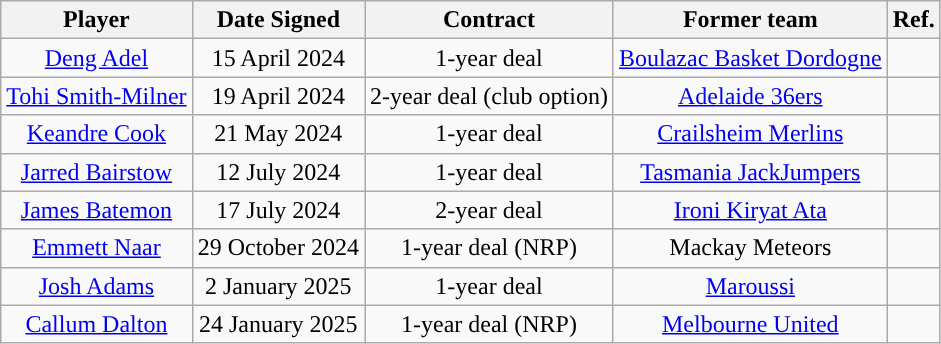<table class="wikitable sortable sortable" style="text-align: center">
<tr>
<th>Player</th>
<th>Date Signed</th>
<th>Contract</th>
<th>Former team</th>
<th>Ref.</th>
</tr>
<tr>
<td><a href='#'>Deng Adel</a></td>
<td>15 April 2024</td>
<td>1-year deal</td>
<td><a href='#'>Boulazac Basket Dordogne</a></td>
<td></td>
</tr>
<tr>
<td><a href='#'>Tohi Smith-Milner</a></td>
<td>19 April 2024</td>
<td>2-year deal (club option)</td>
<td><a href='#'>Adelaide 36ers</a></td>
<td></td>
</tr>
<tr>
<td><a href='#'>Keandre Cook</a></td>
<td>21 May 2024</td>
<td>1-year deal</td>
<td><a href='#'>Crailsheim Merlins</a></td>
<td></td>
</tr>
<tr>
<td><a href='#'>Jarred Bairstow</a></td>
<td>12 July 2024</td>
<td>1-year deal</td>
<td><a href='#'>Tasmania JackJumpers</a></td>
<td></td>
</tr>
<tr>
<td><a href='#'>James Batemon</a></td>
<td>17 July 2024</td>
<td>2-year deal</td>
<td><a href='#'>Ironi Kiryat Ata</a></td>
<td></td>
</tr>
<tr>
<td><a href='#'>Emmett Naar</a></td>
<td>29 October 2024</td>
<td>1-year deal (NRP)</td>
<td>Mackay Meteors</td>
<td></td>
</tr>
<tr>
<td><a href='#'>Josh Adams</a></td>
<td>2 January 2025</td>
<td>1-year deal</td>
<td><a href='#'>Maroussi</a></td>
<td></td>
</tr>
<tr>
<td><a href='#'>Callum Dalton</a></td>
<td>24 January 2025</td>
<td>1-year deal (NRP)</td>
<td><a href='#'>Melbourne United</a></td>
<td></td>
</tr>
</table>
